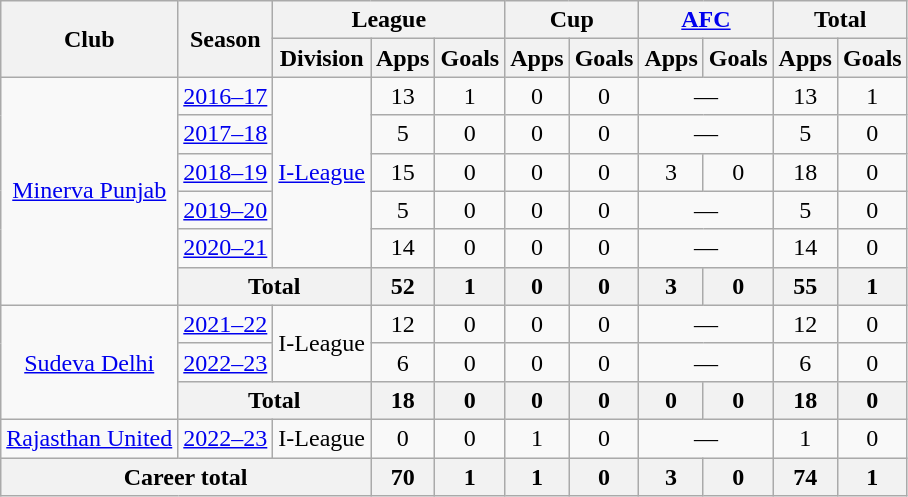<table class="wikitable" style="text-align:center">
<tr>
<th rowspan="2">Club</th>
<th rowspan="2">Season</th>
<th colspan="3">League</th>
<th colspan="2">Cup</th>
<th colspan="2"><a href='#'>AFC</a></th>
<th colspan="2">Total</th>
</tr>
<tr>
<th>Division</th>
<th>Apps</th>
<th>Goals</th>
<th>Apps</th>
<th>Goals</th>
<th>Apps</th>
<th>Goals</th>
<th>Apps</th>
<th>Goals</th>
</tr>
<tr>
<td rowspan="6"><a href='#'>Minerva Punjab</a></td>
<td><a href='#'>2016–17</a></td>
<td rowspan="5"><a href='#'>I-League</a></td>
<td>13</td>
<td>1</td>
<td>0</td>
<td>0</td>
<td colspan="2">—</td>
<td>13</td>
<td>1</td>
</tr>
<tr>
<td><a href='#'>2017–18</a></td>
<td>5</td>
<td>0</td>
<td>0</td>
<td>0</td>
<td colspan="2">—</td>
<td>5</td>
<td>0</td>
</tr>
<tr>
<td><a href='#'>2018–19</a></td>
<td>15</td>
<td>0</td>
<td>0</td>
<td>0</td>
<td>3</td>
<td>0</td>
<td>18</td>
<td>0</td>
</tr>
<tr>
<td><a href='#'>2019–20</a></td>
<td>5</td>
<td>0</td>
<td>0</td>
<td>0</td>
<td colspan="2">—</td>
<td>5</td>
<td>0</td>
</tr>
<tr>
<td><a href='#'>2020–21</a></td>
<td>14</td>
<td>0</td>
<td>0</td>
<td>0</td>
<td colspan="2">—</td>
<td>14</td>
<td>0</td>
</tr>
<tr>
<th colspan="2">Total</th>
<th>52</th>
<th>1</th>
<th>0</th>
<th>0</th>
<th>3</th>
<th>0</th>
<th>55</th>
<th>1</th>
</tr>
<tr>
<td rowspan="3"><a href='#'>Sudeva Delhi</a></td>
<td><a href='#'>2021–22</a></td>
<td rowspan="2">I-League</td>
<td>12</td>
<td>0</td>
<td>0</td>
<td>0</td>
<td colspan="2">—</td>
<td>12</td>
<td>0</td>
</tr>
<tr>
<td><a href='#'>2022–23</a></td>
<td>6</td>
<td>0</td>
<td>0</td>
<td>0</td>
<td colspan="2">—</td>
<td>6</td>
<td>0</td>
</tr>
<tr>
<th colspan="2">Total</th>
<th>18</th>
<th>0</th>
<th>0</th>
<th>0</th>
<th>0</th>
<th>0</th>
<th>18</th>
<th>0</th>
</tr>
<tr>
<td rowspan="1"><a href='#'>Rajasthan United</a></td>
<td><a href='#'>2022–23</a></td>
<td rowspan="1">I-League</td>
<td>0</td>
<td>0</td>
<td>1</td>
<td>0</td>
<td colspan="2">—</td>
<td>1</td>
<td>0</td>
</tr>
<tr>
<th colspan="3">Career total</th>
<th>70</th>
<th>1</th>
<th>1</th>
<th>0</th>
<th>3</th>
<th>0</th>
<th>74</th>
<th>1</th>
</tr>
</table>
